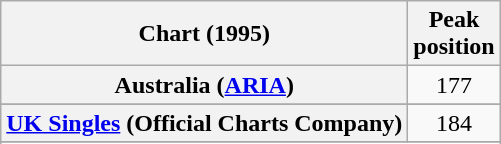<table class="wikitable sortable plainrowheaders">
<tr>
<th>Chart (1995)</th>
<th>Peak<br>position</th>
</tr>
<tr>
<th scope="row">Australia (<a href='#'>ARIA</a>)</th>
<td align="center">177</td>
</tr>
<tr>
</tr>
<tr>
<th scope="row"><a href='#'>UK Singles</a> (Official Charts Company)</th>
<td align="center">184</td>
</tr>
<tr>
</tr>
<tr>
</tr>
<tr>
</tr>
<tr>
</tr>
</table>
